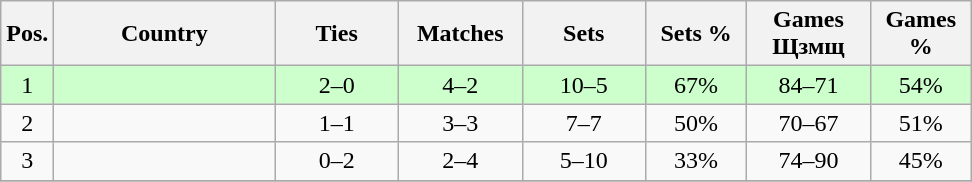<table class="wikitable nowrap" style=text-align:center>
<tr>
<th>Pos.</th>
<th width=140>Country</th>
<th width=75>Ties</th>
<th width=75>Matches</th>
<th width=75>Sets</th>
<th width=60>Sets %</th>
<th width=75>Games Щзмщ</th>
<th width=60>Games %</th>
</tr>
<tr bgcolor=ccffcc>
<td>1</td>
<td align=left></td>
<td>2–0</td>
<td>4–2</td>
<td>10–5</td>
<td>67%</td>
<td>84–71</td>
<td>54%</td>
</tr>
<tr bgcolor=>
<td>2</td>
<td align=left></td>
<td>1–1</td>
<td>3–3</td>
<td>7–7</td>
<td>50%</td>
<td>70–67</td>
<td>51%</td>
</tr>
<tr bgcolor=>
<td>3</td>
<td align=left></td>
<td>0–2</td>
<td>2–4</td>
<td>5–10</td>
<td>33%</td>
<td>74–90</td>
<td>45%</td>
</tr>
<tr>
</tr>
</table>
